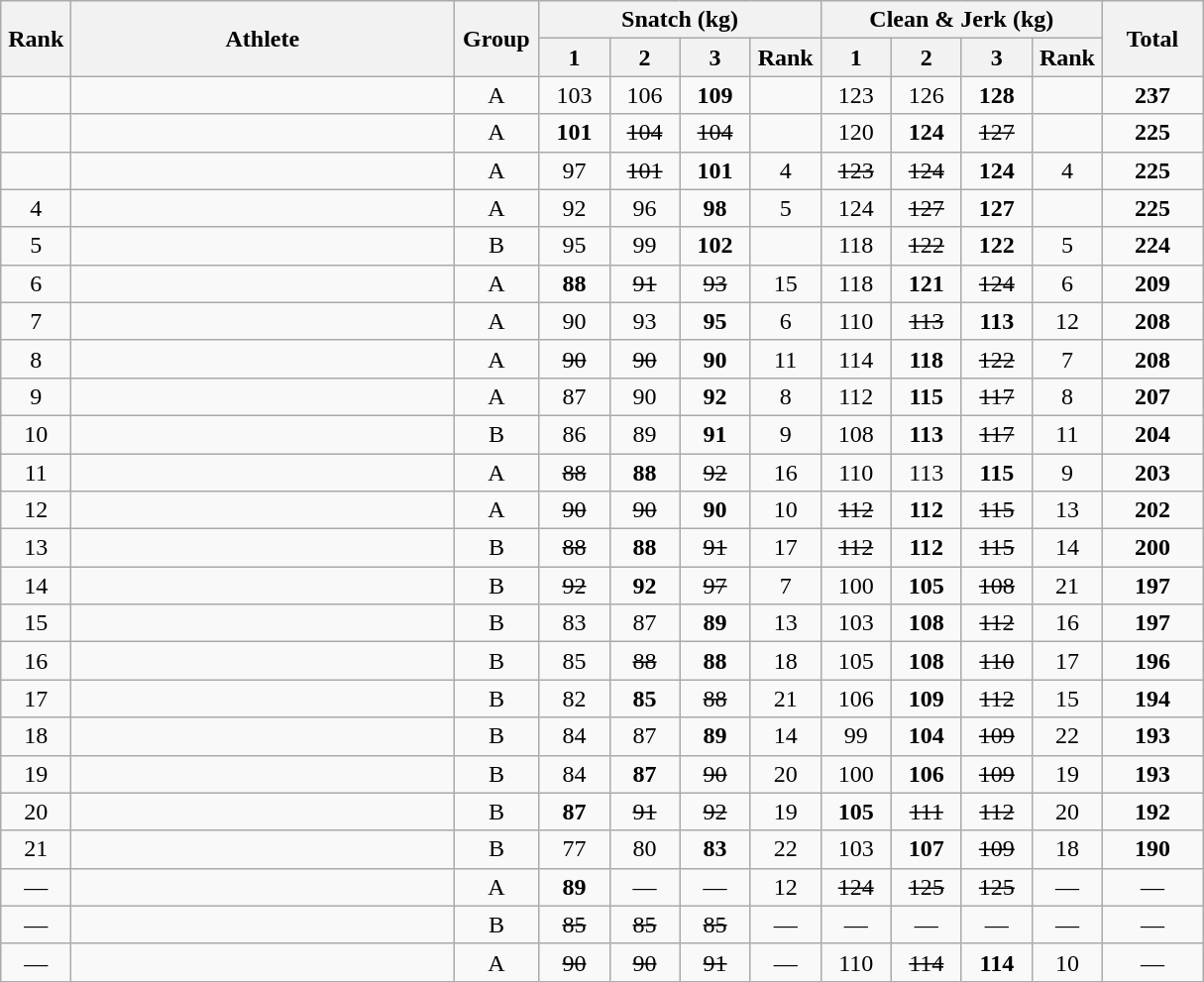<table class = "wikitable" style="text-align:center;">
<tr>
<th rowspan=2 width=40>Rank</th>
<th rowspan=2 width=250>Athlete</th>
<th rowspan=2 width=50>Group</th>
<th colspan=4>Snatch (kg)</th>
<th colspan=4>Clean & Jerk (kg)</th>
<th rowspan=2 width=60>Total</th>
</tr>
<tr>
<th width=40>1</th>
<th width=40>2</th>
<th width=40>3</th>
<th width=40>Rank</th>
<th width=40>1</th>
<th width=40>2</th>
<th width=40>3</th>
<th width=40>Rank</th>
</tr>
<tr>
<td></td>
<td align=left></td>
<td>A</td>
<td>103</td>
<td>106</td>
<td><strong>109</strong></td>
<td></td>
<td>123</td>
<td>126</td>
<td><strong>128</strong></td>
<td></td>
<td><strong>237</strong></td>
</tr>
<tr>
<td></td>
<td align=left></td>
<td>A</td>
<td><strong>101</strong></td>
<td><s>104</s></td>
<td><s>104</s></td>
<td></td>
<td>120</td>
<td><strong>124</strong></td>
<td><s>127</s></td>
<td></td>
<td><strong>225</strong></td>
</tr>
<tr>
<td></td>
<td align=left></td>
<td>A</td>
<td>97</td>
<td><s>101</s></td>
<td><strong>101</strong></td>
<td>4</td>
<td><s>123</s></td>
<td><s>124</s></td>
<td><strong>124</strong></td>
<td>4</td>
<td><strong>225</strong></td>
</tr>
<tr>
<td>4</td>
<td align=left></td>
<td>A</td>
<td>92</td>
<td>96</td>
<td><strong>98</strong></td>
<td>5</td>
<td>124</td>
<td><s>127</s></td>
<td><strong>127</strong></td>
<td></td>
<td><strong>225</strong></td>
</tr>
<tr>
<td>5</td>
<td align=left></td>
<td>B</td>
<td>95</td>
<td>99</td>
<td><strong>102</strong></td>
<td></td>
<td>118</td>
<td><s>122</s></td>
<td><strong>122</strong></td>
<td>5</td>
<td><strong>224</strong></td>
</tr>
<tr>
<td>6</td>
<td align=left></td>
<td>A</td>
<td><strong>88</strong></td>
<td><s>91</s></td>
<td><s>93</s></td>
<td>15</td>
<td>118</td>
<td><strong>121</strong></td>
<td><s>124</s></td>
<td>6</td>
<td><strong>209</strong></td>
</tr>
<tr>
<td>7</td>
<td align=left></td>
<td>A</td>
<td>90</td>
<td>93</td>
<td><strong>95</strong></td>
<td>6</td>
<td>110</td>
<td><s>113</s></td>
<td><strong>113</strong></td>
<td>12</td>
<td><strong>208</strong></td>
</tr>
<tr>
<td>8</td>
<td align=left></td>
<td>A</td>
<td><s>90</s></td>
<td><s>90</s></td>
<td><strong>90</strong></td>
<td>11</td>
<td>114</td>
<td><strong>118</strong></td>
<td><s>122</s></td>
<td>7</td>
<td><strong>208</strong></td>
</tr>
<tr>
<td>9</td>
<td align=left></td>
<td>A</td>
<td>87</td>
<td>90</td>
<td><strong>92</strong></td>
<td>8</td>
<td>112</td>
<td><strong>115</strong></td>
<td><s>117</s></td>
<td>8</td>
<td><strong>207</strong></td>
</tr>
<tr>
<td>10</td>
<td align=left></td>
<td>B</td>
<td>86</td>
<td>89</td>
<td><strong>91</strong></td>
<td>9</td>
<td>108</td>
<td><strong>113</strong></td>
<td><s>117</s></td>
<td>11</td>
<td><strong>204</strong></td>
</tr>
<tr>
<td>11</td>
<td align=left></td>
<td>A</td>
<td><s>88</s></td>
<td><strong>88</strong></td>
<td><s>92</s></td>
<td>16</td>
<td>110</td>
<td>113</td>
<td><strong>115</strong></td>
<td>9</td>
<td><strong>203</strong></td>
</tr>
<tr>
<td>12</td>
<td align=left></td>
<td>A</td>
<td><s>90</s></td>
<td><s>90</s></td>
<td><strong>90</strong></td>
<td>10</td>
<td><s>112</s></td>
<td><strong>112</strong></td>
<td><s>115</s></td>
<td>13</td>
<td><strong>202</strong></td>
</tr>
<tr>
<td>13</td>
<td align=left></td>
<td>B</td>
<td><s>88</s></td>
<td><strong>88</strong></td>
<td><s>91</s></td>
<td>17</td>
<td><s>112</s></td>
<td><strong>112</strong></td>
<td><s>115</s></td>
<td>14</td>
<td><strong>200</strong></td>
</tr>
<tr>
<td>14</td>
<td align=left></td>
<td>B</td>
<td><s>92</s></td>
<td><strong>92</strong></td>
<td><s>97</s></td>
<td>7</td>
<td>100</td>
<td><strong>105</strong></td>
<td><s>108</s></td>
<td>21</td>
<td><strong>197</strong></td>
</tr>
<tr>
<td>15</td>
<td align=left></td>
<td>B</td>
<td>83</td>
<td>87</td>
<td><strong>89</strong></td>
<td>13</td>
<td>103</td>
<td><strong>108</strong></td>
<td><s>112</s></td>
<td>16</td>
<td><strong>197</strong></td>
</tr>
<tr>
<td>16</td>
<td align=left></td>
<td>B</td>
<td>85</td>
<td><s>88</s></td>
<td><strong>88</strong></td>
<td>18</td>
<td>105</td>
<td><strong>108</strong></td>
<td><s>110</s></td>
<td>17</td>
<td><strong>196</strong></td>
</tr>
<tr>
<td>17</td>
<td align=left></td>
<td>B</td>
<td>82</td>
<td><strong>85</strong></td>
<td><s>88</s></td>
<td>21</td>
<td>106</td>
<td><strong>109</strong></td>
<td><s>112</s></td>
<td>15</td>
<td><strong>194</strong></td>
</tr>
<tr>
<td>18</td>
<td align=left></td>
<td>B</td>
<td>84</td>
<td>87</td>
<td><strong>89</strong></td>
<td>14</td>
<td>99</td>
<td><strong>104</strong></td>
<td><s>109</s></td>
<td>22</td>
<td><strong>193</strong></td>
</tr>
<tr>
<td>19</td>
<td align=left></td>
<td>B</td>
<td>84</td>
<td><strong>87</strong></td>
<td><s>90</s></td>
<td>20</td>
<td>100</td>
<td><strong>106</strong></td>
<td><s>109</s></td>
<td>19</td>
<td><strong>193</strong></td>
</tr>
<tr>
<td>20</td>
<td align=left></td>
<td>B</td>
<td><strong>87</strong></td>
<td><s>91</s></td>
<td><s>92</s></td>
<td>19</td>
<td><strong>105</strong></td>
<td><s>111</s></td>
<td><s>112</s></td>
<td>20</td>
<td><strong>192</strong></td>
</tr>
<tr>
<td>21</td>
<td align=left></td>
<td>B</td>
<td>77</td>
<td>80</td>
<td><strong>83</strong></td>
<td>22</td>
<td>103</td>
<td><strong>107</strong></td>
<td><s>109</s></td>
<td>18</td>
<td><strong>190</strong></td>
</tr>
<tr>
<td>—</td>
<td align=left></td>
<td>A</td>
<td><strong>89</strong></td>
<td>—</td>
<td>—</td>
<td>12</td>
<td><s>124</s></td>
<td><s>125</s></td>
<td><s>125</s></td>
<td>—</td>
<td>—</td>
</tr>
<tr>
<td>—</td>
<td align=left></td>
<td>B</td>
<td><s>85</s></td>
<td><s>85</s></td>
<td><s>85</s></td>
<td>—</td>
<td>—</td>
<td>—</td>
<td>—</td>
<td>—</td>
<td>—</td>
</tr>
<tr>
<td>—</td>
<td align=left></td>
<td>A</td>
<td><s>90</s></td>
<td><s>90</s></td>
<td><s>91</s></td>
<td>—</td>
<td>110</td>
<td><s>114</s></td>
<td><strong>114</strong></td>
<td>10</td>
<td>—</td>
</tr>
</table>
